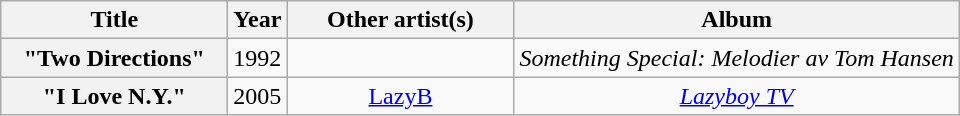<table class="wikitable plainrowheaders" style="text-align:center;" border="1">
<tr>
<th scope="col" style="width:9em;">Title</th>
<th scope="col">Year</th>
<th scope="col" style="width:9em;">Other artist(s)</th>
<th scope="col">Album</th>
</tr>
<tr>
<th scope="row">"Two Directions"</th>
<td>1992</td>
<td></td>
<td align="center"><em>Something Special: Melodier av Tom Hansen</em></td>
</tr>
<tr>
<th scope="row">"I Love N.Y."</th>
<td rowspan="1">2005</td>
<td><a href='#'>LazyB</a></td>
<td><em><a href='#'>Lazyboy TV</a></em></td>
</tr>
</table>
